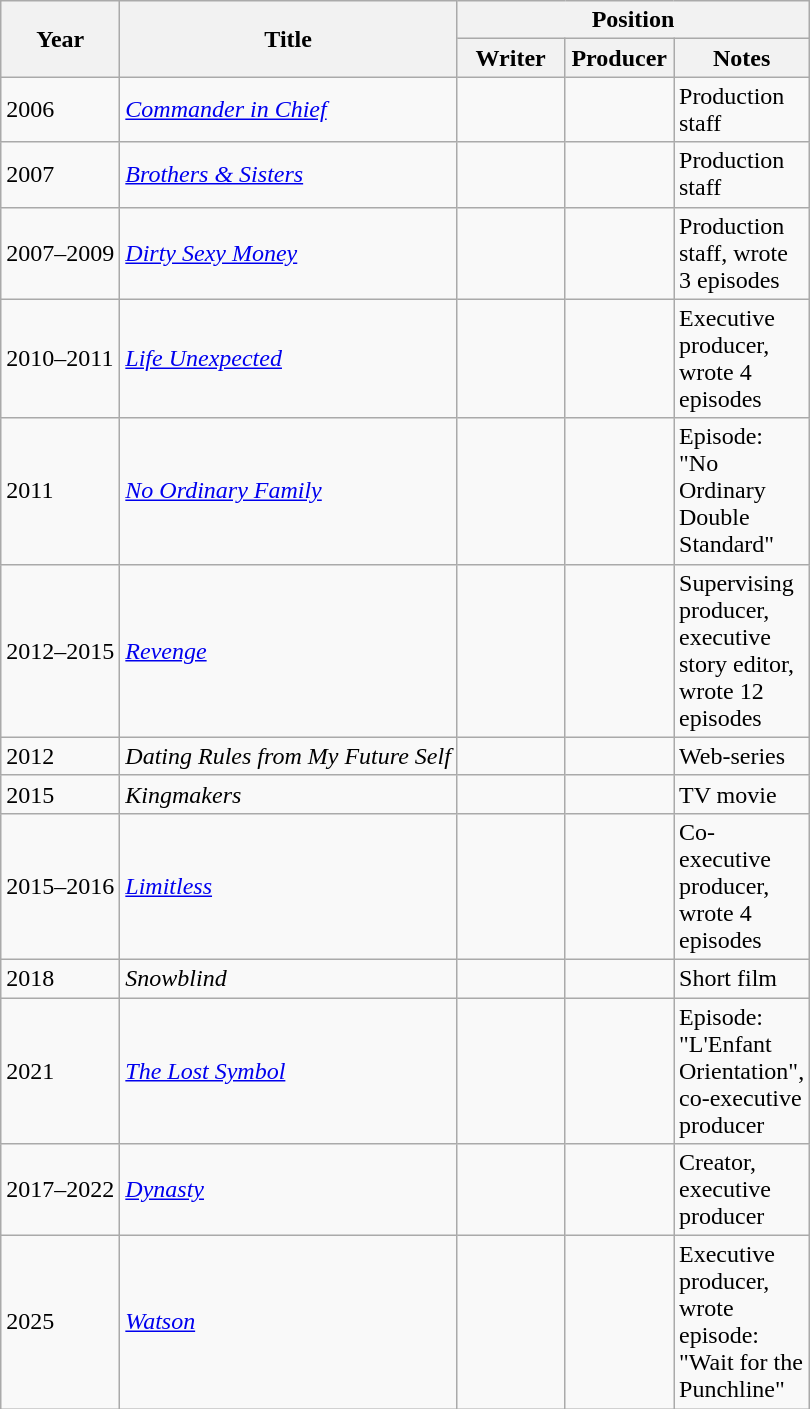<table class="wikitable">
<tr>
<th rowspan="2">Year</th>
<th rowspan="2">Title</th>
<th colspan="4">Position</th>
</tr>
<tr>
<th style="width:65px;">Writer</th>
<th style="width:65px;">Producer</th>
<th style="width:65px;">Notes</th>
</tr>
<tr>
<td>2006</td>
<td><em><a href='#'>Commander in Chief</a></em></td>
<td></td>
<td></td>
<td>Production staff</td>
</tr>
<tr>
<td>2007</td>
<td><em><a href='#'>Brothers & Sisters</a></em></td>
<td></td>
<td></td>
<td>Production staff</td>
</tr>
<tr>
<td>2007–2009</td>
<td><em><a href='#'>Dirty Sexy Money</a></em></td>
<td></td>
<td></td>
<td>Production staff, wrote 3 episodes</td>
</tr>
<tr>
<td>2010–2011</td>
<td><em><a href='#'>Life Unexpected</a></em></td>
<td></td>
<td></td>
<td>Executive producer, wrote 4 episodes</td>
</tr>
<tr>
<td>2011</td>
<td><em><a href='#'>No Ordinary Family</a></em></td>
<td></td>
<td></td>
<td>Episode: "No Ordinary Double Standard"</td>
</tr>
<tr>
<td>2012–2015</td>
<td><em><a href='#'>Revenge</a></em></td>
<td></td>
<td></td>
<td>Supervising producer, executive story editor, wrote 12 episodes</td>
</tr>
<tr>
<td>2012</td>
<td><em>Dating Rules from My Future Self</em></td>
<td></td>
<td></td>
<td>Web-series</td>
</tr>
<tr>
<td>2015</td>
<td><em>Kingmakers</em></td>
<td></td>
<td></td>
<td>TV movie</td>
</tr>
<tr>
<td>2015–2016</td>
<td><em><a href='#'>Limitless</a></em></td>
<td></td>
<td></td>
<td>Co-executive producer, wrote 4 episodes</td>
</tr>
<tr>
<td>2018</td>
<td><em>Snowblind</em></td>
<td></td>
<td></td>
<td>Short film</td>
</tr>
<tr>
<td>2021</td>
<td><em><a href='#'>The Lost Symbol</a></em></td>
<td></td>
<td></td>
<td>Episode: "L'Enfant Orientation", co-executive producer</td>
</tr>
<tr>
<td>2017–2022</td>
<td><em><a href='#'>Dynasty</a></em></td>
<td></td>
<td></td>
<td>Creator, executive producer</td>
</tr>
<tr>
<td>2025</td>
<td><em><a href='#'>Watson</a></em></td>
<td></td>
<td></td>
<td>Executive producer, wrote episode: "Wait for the Punchline"</td>
</tr>
</table>
